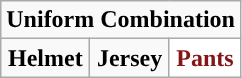<table class="wikitable" style="display: inline-table;">
<tr>
<td align="center" Colspan="3"><strong>Uniform Combination</strong></td>
</tr>
<tr align="center">
<td><strong>Helmet</strong></td>
<td><strong>Jersey</strong></td>
<td style="background:white; color:#841617"><strong>Pants</strong></td>
</tr>
</table>
